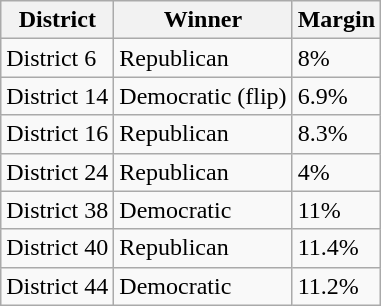<table class="wikitable sortable">
<tr>
<th>District</th>
<th>Winner</th>
<th>Margin</th>
</tr>
<tr>
<td>District 6</td>
<td data-sort-value=1 >Republican</td>
<td>8%</td>
</tr>
<tr>
<td>District 14</td>
<td data-sort-value=1 >Democratic (flip)</td>
<td>6.9%</td>
</tr>
<tr>
<td>District 16</td>
<td data-sort-value=1 >Republican</td>
<td>8.3%</td>
</tr>
<tr>
<td>District 24</td>
<td data-sort-value=1 >Republican</td>
<td>4%</td>
</tr>
<tr>
<td>District 38</td>
<td data-sort-value=1 >Democratic</td>
<td>11%</td>
</tr>
<tr>
<td>District 40</td>
<td data-sort-value=1 >Republican</td>
<td>11.4%</td>
</tr>
<tr>
<td>District 44</td>
<td data-sort-value=1 >Democratic</td>
<td>11.2%</td>
</tr>
</table>
